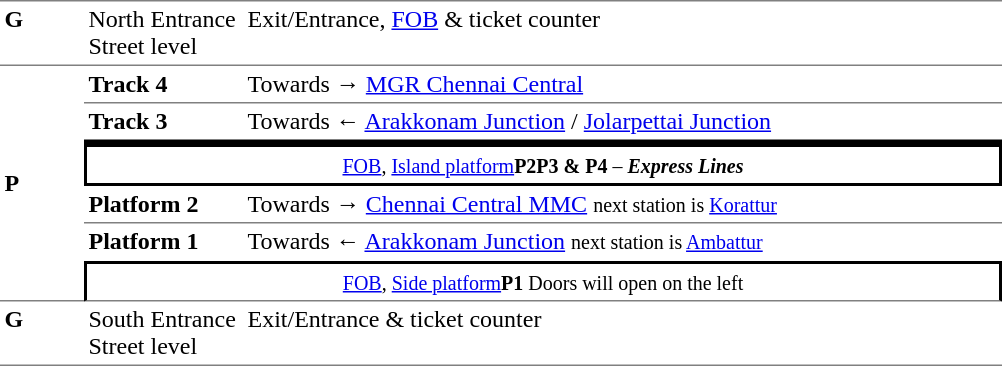<table cellpadding="3" cellspacing="0" border="0">
<tr>
<td valign="top" width="50" style="border-top:solid 1px gray;border-bottom:solid 1px gray;"><strong>G</strong></td>
<td valign="top" width="100" style="border-top:solid 1px gray;border-bottom:solid 1px gray;">North Entrance Street level</td>
<td valign="top" width="390" style="border-top:solid 1px gray;border-bottom:solid 1px gray;">Exit/Entrance, <a href='#'>FOB</a> & ticket counter</td>
</tr>
<tr>
<td rowspan="6" style="border-bottom:solid 1px gray;" width="50" valign="center"><strong>P</strong></td>
<td width="100" style="border-bottom:solid 1px gray;"><span><strong>Track 4</strong></span></td>
<td width="500" style="border-bottom:solid 1px gray;">Towards → <a href='#'>MGR Chennai Central</a></td>
</tr>
<tr>
<td width="100" style="border-bottom:solid 3px black;"><span><strong>Track 3</strong></span></td>
<td width="500" style="border-bottom:solid 3px black;">Towards ← <a href='#'>Arakkonam Junction</a> / <a href='#'>Jolarpettai Junction</a></td>
</tr>
<tr>
<td colspan="2" style="border-top:solid 2px black;border-right:solid 2px black;border-left:solid 2px black;border-bottom:solid 2px black;text-align:center;"><a href='#'><small>FOB</small></a><small>, <a href='#'>Island platform</a><strong>P2</strong><strong>P3 & P4</strong> – <strong><em>Express Lines</em></strong></small></td>
</tr>
<tr>
<td width="100" style="border-bottom:solid 1px gray;"><span><strong>Platform 2</strong></span></td>
<td style="border-bottom:solid 1px gray;" width="500">Towards → <a href='#'>Chennai Central MMC</a> <small>next station is <a href='#'>Korattur</a></small></td>
</tr>
<tr>
<td width="100" style="border-bottom:solid 1px white;"><span><strong>Platform 1</strong></span></td>
<td style="border-bottom:solid 1px white;" width="500">Towards ← <a href='#'>Arakkonam Junction</a> <small>next station is <a href='#'>Ambattur</a></small></td>
</tr>
<tr>
<td colspan="2" width="100" style="border-top:solid 2px black;border-right:solid 2px black;border-left:solid 2px black;border-bottom:solid 1px gray;" align="center"><a href='#'><small>FOB</small></a><small>, <a href='#'>Side platform</a><strong>P1</strong> Doors will open on the left</small></td>
</tr>
<tr>
<td style="border-bottom:solid 1px gray;" width="50" valign="top"><strong>G</strong></td>
<td style="border-bottom:solid 1px gray;" width="50" valign="top">South Entrance Street level</td>
<td style="border-bottom:solid 1px gray;" width="50" valign="top">Exit/Entrance & ticket counter</td>
</tr>
<tr>
</tr>
</table>
